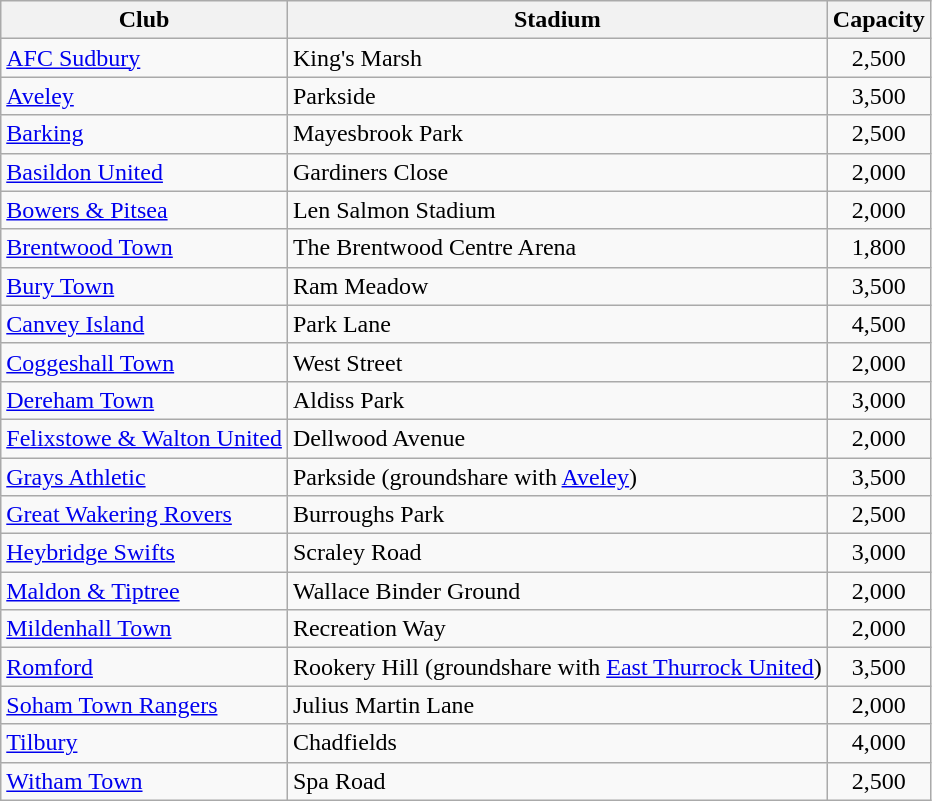<table class="wikitable sortable">
<tr>
<th>Club</th>
<th>Stadium</th>
<th>Capacity</th>
</tr>
<tr>
<td><a href='#'>AFC Sudbury</a></td>
<td>King's Marsh</td>
<td align="center">2,500</td>
</tr>
<tr>
<td><a href='#'>Aveley</a></td>
<td>Parkside</td>
<td align="center">3,500</td>
</tr>
<tr>
<td><a href='#'>Barking</a></td>
<td>Mayesbrook Park</td>
<td align="center">2,500</td>
</tr>
<tr>
<td><a href='#'>Basildon United</a></td>
<td>Gardiners Close</td>
<td align="center">2,000</td>
</tr>
<tr>
<td><a href='#'>Bowers & Pitsea</a></td>
<td>Len Salmon Stadium</td>
<td align="center">2,000</td>
</tr>
<tr>
<td><a href='#'>Brentwood Town</a></td>
<td>The Brentwood Centre Arena</td>
<td align="center">1,800</td>
</tr>
<tr>
<td><a href='#'>Bury Town</a></td>
<td>Ram Meadow</td>
<td align="center">3,500</td>
</tr>
<tr>
<td><a href='#'>Canvey Island</a></td>
<td>Park Lane</td>
<td align="center">4,500</td>
</tr>
<tr>
<td><a href='#'>Coggeshall Town</a></td>
<td>West Street</td>
<td align="center">2,000</td>
</tr>
<tr>
<td><a href='#'>Dereham Town</a></td>
<td>Aldiss Park</td>
<td align="center">3,000</td>
</tr>
<tr>
<td><a href='#'>Felixstowe & Walton United</a></td>
<td>Dellwood Avenue</td>
<td align="center">2,000</td>
</tr>
<tr>
<td><a href='#'>Grays Athletic</a></td>
<td>Parkside (groundshare with <a href='#'>Aveley</a>)</td>
<td align="center">3,500</td>
</tr>
<tr>
<td><a href='#'>Great Wakering Rovers</a></td>
<td>Burroughs Park</td>
<td align="center">2,500</td>
</tr>
<tr>
<td><a href='#'>Heybridge Swifts</a></td>
<td>Scraley Road</td>
<td align="center">3,000</td>
</tr>
<tr>
<td><a href='#'>Maldon & Tiptree</a></td>
<td>Wallace Binder Ground</td>
<td align="center">2,000</td>
</tr>
<tr>
<td><a href='#'>Mildenhall Town</a></td>
<td>Recreation Way</td>
<td align="center">2,000</td>
</tr>
<tr>
<td><a href='#'>Romford</a></td>
<td>Rookery Hill (groundshare with <a href='#'>East Thurrock United</a>)</td>
<td align="center">3,500</td>
</tr>
<tr>
<td><a href='#'>Soham Town Rangers</a></td>
<td>Julius Martin Lane</td>
<td align="center">2,000</td>
</tr>
<tr>
<td><a href='#'>Tilbury</a></td>
<td>Chadfields</td>
<td align="center">4,000</td>
</tr>
<tr>
<td><a href='#'>Witham Town</a></td>
<td>Spa Road</td>
<td align="center">2,500</td>
</tr>
</table>
